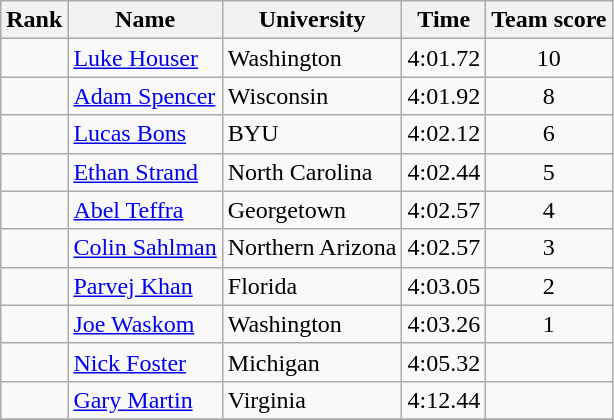<table class="wikitable sortable plainrowheaders" style="text-align:center">
<tr>
<th scope="col">Rank</th>
<th scope="col">Name</th>
<th scope="col">University</th>
<th scope="col">Time</th>
<th scope="col">Team score</th>
</tr>
<tr>
<td></td>
<td align=left> <a href='#'>Luke Houser</a></td>
<td align=left>Washington</td>
<td>4:01.72</td>
<td>10</td>
</tr>
<tr>
<td></td>
<td align=left> <a href='#'>Adam Spencer</a></td>
<td align=left>Wisconsin</td>
<td>4:01.92</td>
<td>8</td>
</tr>
<tr>
<td></td>
<td align=left> <a href='#'>Lucas Bons</a></td>
<td align=left>BYU</td>
<td>4:02.12</td>
<td>6</td>
</tr>
<tr>
<td></td>
<td align=left> <a href='#'>Ethan Strand</a></td>
<td align=left>North Carolina</td>
<td>4:02.44</td>
<td>5</td>
</tr>
<tr>
<td></td>
<td align=left> <a href='#'>Abel Teffra</a></td>
<td align=left>Georgetown</td>
<td>4:02.57</td>
<td>4</td>
</tr>
<tr>
<td></td>
<td align=left> <a href='#'>Colin Sahlman</a></td>
<td align=left>Northern Arizona</td>
<td>4:02.57</td>
<td>3</td>
</tr>
<tr>
<td></td>
<td align=left> <a href='#'>Parvej Khan</a></td>
<td align=left>Florida</td>
<td>4:03.05</td>
<td>2</td>
</tr>
<tr>
<td></td>
<td align=left> <a href='#'>Joe Waskom</a></td>
<td align=left>Washington</td>
<td>4:03.26</td>
<td>1</td>
</tr>
<tr>
<td></td>
<td align=left> <a href='#'>Nick Foster</a></td>
<td align=left>Michigan</td>
<td>4:05.32</td>
<td></td>
</tr>
<tr>
<td></td>
<td align=left> <a href='#'>Gary Martin</a></td>
<td align=left>Virginia</td>
<td>4:12.44</td>
<td></td>
</tr>
<tr>
</tr>
</table>
